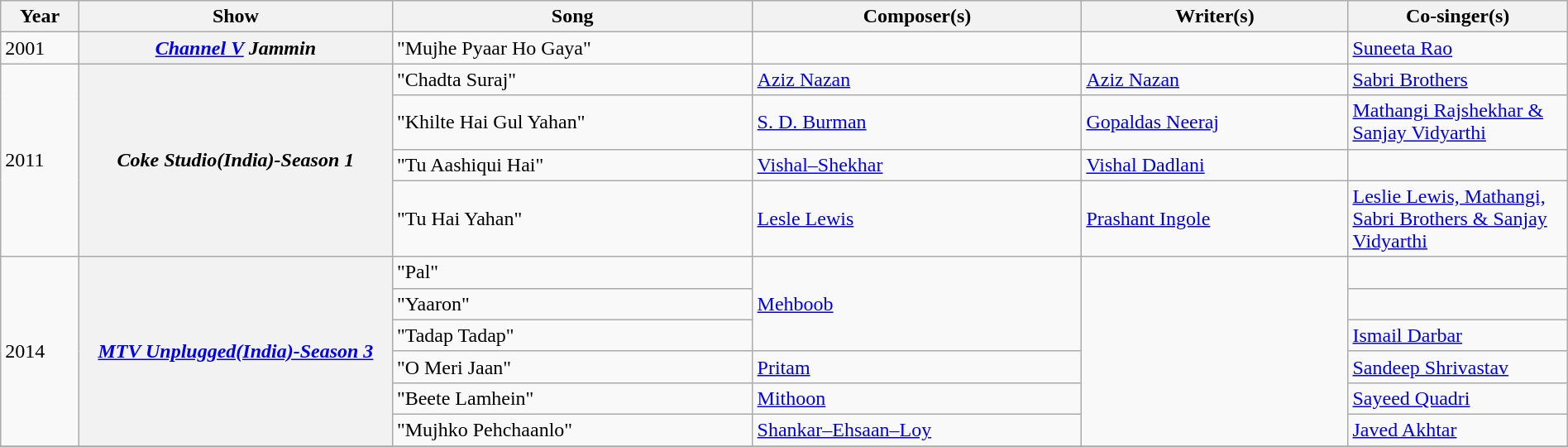<table class="wikitable plainrowheaders" width="100%" textcolor:#000;">
<tr>
<th scope="col" width=5%><strong>Year</strong></th>
<th scope="col" width=20%><strong>Show</strong></th>
<th scope="col" width=23%><strong>Song</strong></th>
<th scope="col" width=21%><strong>Composer(s)</strong></th>
<th scope="col" width=17%><strong>Writer(s)</strong></th>
<th scope="col" width=18%><strong>Co-singer(s)</strong></th>
</tr>
<tr>
<td rowspan="1">2001</td>
<th scope="row" rowspan="1"><em><a href='#'>Channel V</a> Jammin</em></th>
<td>"Mujhe Pyaar Ho Gaya"</td>
<td rowspan="1"></td>
<td rowspan="1"></td>
<td rowspan="1"><a href='#'>Suneeta Rao</a></td>
</tr>
<tr>
<td rowspan="4">2011</td>
<th scope="row" rowspan="4"><em>Coke Studio(India)-Season 1</em></th>
<td>"Chadta Suraj"</td>
<td rowspan="1"><a href='#'>Aziz Nazan</a></td>
<td rowspan="1"><a href='#'>Aziz Nazan</a></td>
<td rowspan="1"><a href='#'>Sabri Brothers</a></td>
</tr>
<tr>
<td>"Khilte Hai Gul Yahan"</td>
<td rowspan="1"><a href='#'>S. D. Burman</a></td>
<td rowspan="1"><a href='#'>Gopaldas Neeraj</a></td>
<td rowspan="1"><a href='#'>Mathangi Rajshekhar & Sanjay Vidyarthi</a></td>
</tr>
<tr>
<td>"Tu Aashiqui Hai"</td>
<td rowspan="1"><a href='#'>Vishal–Shekhar</a></td>
<td rowspan="1"><a href='#'>Vishal Dadlani</a></td>
<td Hritbdjshdhfrowspan="1"></td>
</tr>
<tr>
<td>"Tu Hai Yahan"</td>
<td rowspan="1"><a href='#'>Lesle Lewis</a></td>
<td rowspan="1"><a href='#'>Prashant Ingole</a></td>
<td rowspan="1"><a href='#'>Leslie Lewis, Mathangi, Sabri Brothers & Sanjay Vidyarthi</a></td>
</tr>
<tr>
<td rowspan="6">2014</td>
<th scope="row" rowspan="6"><em><a href='#'>MTV Unplugged(India)-Season 3</a></em></th>
<td>"Pal"</td>
<td rowspan="3"><a href='#'>Mehboob</a></td>
<td rowspan="6"></td>
<td></td>
</tr>
<tr>
<td>"Yaaron"</td>
<td></td>
</tr>
<tr>
<td>"Tadap Tadap"</td>
<td rowspan="1"><a href='#'>Ismail Darbar</a></td>
</tr>
<tr>
<td>"O Meri Jaan"</td>
<td rowspan="1"><a href='#'>Pritam</a></td>
<td rowspan="1"><a href='#'>Sandeep Shrivastav</a></td>
</tr>
<tr>
<td>"Beete Lamhein"</td>
<td rowspan="1"><a href='#'>Mithoon</a></td>
<td rowspan="1"><a href='#'>Sayeed Quadri</a></td>
</tr>
<tr>
<td>"Mujhko Pehchaanlo"</td>
<td rowspan="1"><a href='#'>Shankar–Ehsaan–Loy</a></td>
<td rowspan="1"><a href='#'>Javed Akhtar</a></td>
</tr>
<tr>
</tr>
</table>
